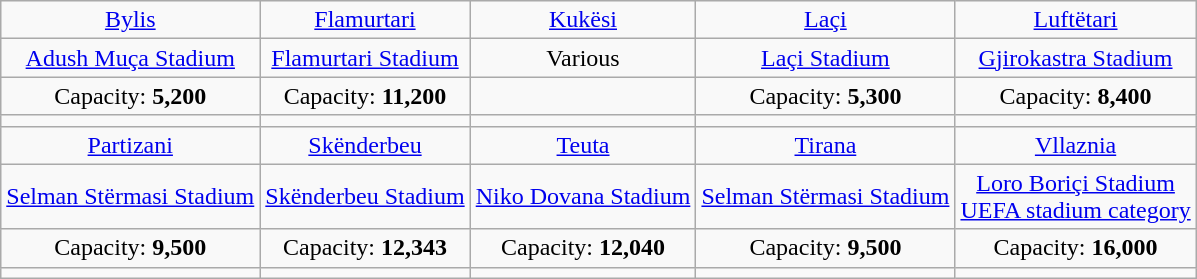<table class="wikitable" style="text-align:center">
<tr>
<td><a href='#'>Bylis</a></td>
<td><a href='#'>Flamurtari</a></td>
<td><a href='#'>Kukësi</a></td>
<td><a href='#'>Laçi</a></td>
<td><a href='#'>Luftëtari</a></td>
</tr>
<tr>
<td><a href='#'>Adush Muça Stadium</a></td>
<td><a href='#'>Flamurtari Stadium</a></td>
<td>Various</td>
<td><a href='#'>Laçi Stadium</a></td>
<td><a href='#'>Gjirokastra Stadium</a></td>
</tr>
<tr>
<td>Capacity: <strong>5,200</strong></td>
<td>Capacity: <strong>11,200</strong></td>
<td></td>
<td>Capacity: <strong>5,300</strong></td>
<td>Capacity: <strong>8,400</strong></td>
</tr>
<tr>
<td></td>
<td></td>
<td></td>
<td></td>
<td></td>
</tr>
<tr>
<td><a href='#'>Partizani</a></td>
<td><a href='#'>Skënderbeu</a></td>
<td><a href='#'>Teuta</a></td>
<td><a href='#'>Tirana</a></td>
<td><a href='#'>Vllaznia</a></td>
</tr>
<tr>
<td><a href='#'>Selman Stërmasi Stadium</a></td>
<td><a href='#'>Skënderbeu Stadium</a></td>
<td><a href='#'>Niko Dovana Stadium</a></td>
<td><a href='#'>Selman Stërmasi Stadium</a></td>
<td><a href='#'>Loro Boriçi Stadium</a><br><a href='#'>UEFA stadium category</a><br></td>
</tr>
<tr>
<td>Capacity: <strong>9,500</strong></td>
<td>Capacity: <strong>12,343</strong></td>
<td>Capacity: <strong>12,040</strong></td>
<td>Capacity: <strong>9,500</strong></td>
<td>Capacity: <strong>16,000</strong></td>
</tr>
<tr>
<td></td>
<td></td>
<td></td>
<td></td>
<td></td>
</tr>
</table>
